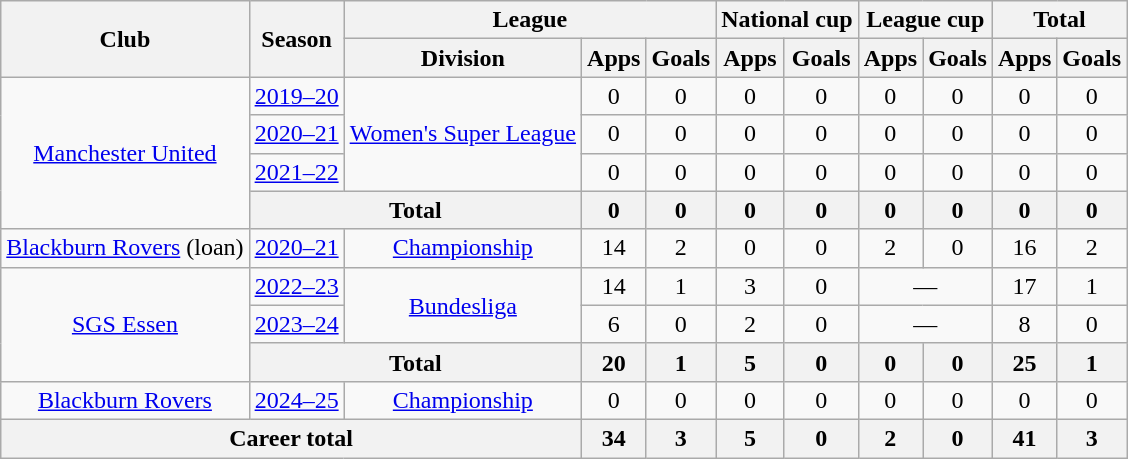<table class="wikitable" style="text-align:center">
<tr>
<th rowspan="2">Club</th>
<th rowspan="2">Season</th>
<th colspan="3">League</th>
<th colspan="2">National cup</th>
<th colspan="2">League cup</th>
<th colspan="2">Total</th>
</tr>
<tr>
<th>Division</th>
<th>Apps</th>
<th>Goals</th>
<th>Apps</th>
<th>Goals</th>
<th>Apps</th>
<th>Goals</th>
<th>Apps</th>
<th>Goals</th>
</tr>
<tr>
<td rowspan="4"><a href='#'>Manchester United</a></td>
<td><a href='#'>2019–20</a></td>
<td rowspan="3"><a href='#'>Women's Super League</a></td>
<td>0</td>
<td>0</td>
<td>0</td>
<td>0</td>
<td>0</td>
<td>0</td>
<td>0</td>
<td>0</td>
</tr>
<tr>
<td><a href='#'>2020–21</a></td>
<td>0</td>
<td>0</td>
<td>0</td>
<td>0</td>
<td>0</td>
<td>0</td>
<td>0</td>
<td>0</td>
</tr>
<tr>
<td><a href='#'>2021–22</a></td>
<td>0</td>
<td>0</td>
<td>0</td>
<td>0</td>
<td>0</td>
<td>0</td>
<td>0</td>
<td>0</td>
</tr>
<tr>
<th colspan="2">Total</th>
<th>0</th>
<th>0</th>
<th>0</th>
<th>0</th>
<th>0</th>
<th>0</th>
<th>0</th>
<th>0</th>
</tr>
<tr>
<td><a href='#'>Blackburn Rovers</a> (loan)</td>
<td><a href='#'>2020–21</a></td>
<td><a href='#'>Championship</a></td>
<td>14</td>
<td>2</td>
<td>0</td>
<td>0</td>
<td>2</td>
<td>0</td>
<td>16</td>
<td>2</td>
</tr>
<tr>
<td rowspan="3"><a href='#'>SGS Essen</a></td>
<td><a href='#'>2022–23</a></td>
<td rowspan="2"><a href='#'>Bundesliga</a></td>
<td>14</td>
<td>1</td>
<td>3</td>
<td>0</td>
<td colspan="2">—</td>
<td>17</td>
<td>1</td>
</tr>
<tr>
<td><a href='#'>2023–24</a></td>
<td>6</td>
<td>0</td>
<td>2</td>
<td>0</td>
<td colspan="2">—</td>
<td>8</td>
<td>0</td>
</tr>
<tr>
<th colspan="2">Total</th>
<th>20</th>
<th>1</th>
<th>5</th>
<th>0</th>
<th>0</th>
<th>0</th>
<th>25</th>
<th>1</th>
</tr>
<tr>
<td><a href='#'>Blackburn Rovers</a></td>
<td><a href='#'>2024–25</a></td>
<td><a href='#'>Championship</a></td>
<td>0</td>
<td>0</td>
<td>0</td>
<td>0</td>
<td>0</td>
<td>0</td>
<td>0</td>
<td>0</td>
</tr>
<tr>
<th colspan="3">Career total</th>
<th>34</th>
<th>3</th>
<th>5</th>
<th>0</th>
<th>2</th>
<th>0</th>
<th>41</th>
<th>3</th>
</tr>
</table>
